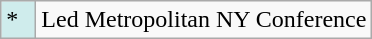<table class="wikitable">
<tr>
<td style="background:#CFECEC; width:1em">*</td>
<td>Led Metropolitan NY Conference</td>
</tr>
</table>
